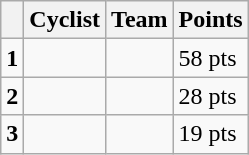<table class=wikitable>
<tr>
<th></th>
<th>Cyclist</th>
<th>Team</th>
<th>Points</th>
</tr>
<tr>
<td><strong>1</strong></td>
<td></td>
<td></td>
<td>58 pts</td>
</tr>
<tr>
<td><strong>2</strong></td>
<td></td>
<td></td>
<td>28 pts</td>
</tr>
<tr>
<td><strong>3</strong></td>
<td></td>
<td></td>
<td>19 pts</td>
</tr>
</table>
